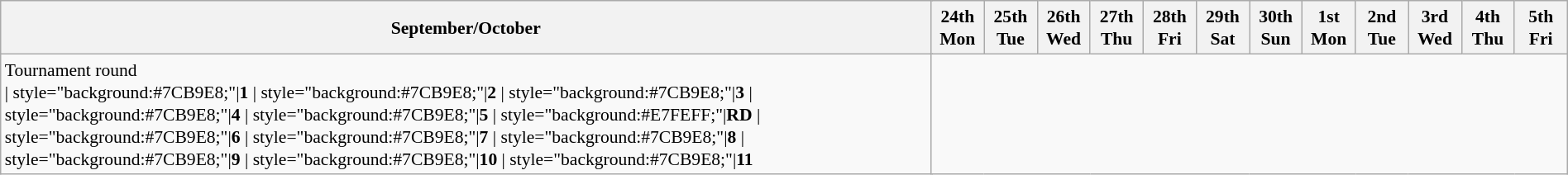<table class="wikitable" style="margin:0.9em auto; font-size:90%; line-height:1.25em;">
<tr>
<th colspan=2>September/October</th>
<th style="width:2.5em">24th<br>Mon</th>
<th style="width:2.5em">25th<br>Tue</th>
<th style="width:2.5em">26th<br>Wed</th>
<th style="width:2.5em">27th<br>Thu</th>
<th style="width:2.5em">28th<br>Fri</th>
<th style="width:2.5em">29th<br>Sat</th>
<th style="width:2.5em">30th<br>Sun</th>
<th style="width:2.5em">1st<br>Mon</th>
<th style="width:2.5em">2nd<br>Tue</th>
<th style="width:2.5em">3rd<br>Wed</th>
<th style="width:2.5em">4th<br>Thu</th>
<th style="width:2.5em">5th<br>Fri</th>
</tr>
<tr>
<td colspan="2" style="text-align:left;">Tournament round<br>| style="background:#7CB9E8;"|<strong>1</strong>
| style="background:#7CB9E8;"|<strong>2</strong>
| style="background:#7CB9E8;"|<strong>3</strong>
| style="background:#7CB9E8;"|<strong>4</strong>
| style="background:#7CB9E8;"|<strong>5</strong>
| style="background:#E7FEFF;"|<strong>RD</strong>
| style="background:#7CB9E8;"|<strong>6</strong>
| style="background:#7CB9E8;"|<strong>7</strong>
| style="background:#7CB9E8;"|<strong>8</strong>
| style="background:#7CB9E8;"|<strong>9</strong>
| style="background:#7CB9E8;"|<strong>10</strong>
| style="background:#7CB9E8;"|<strong>11</strong></td>
</tr>
</table>
